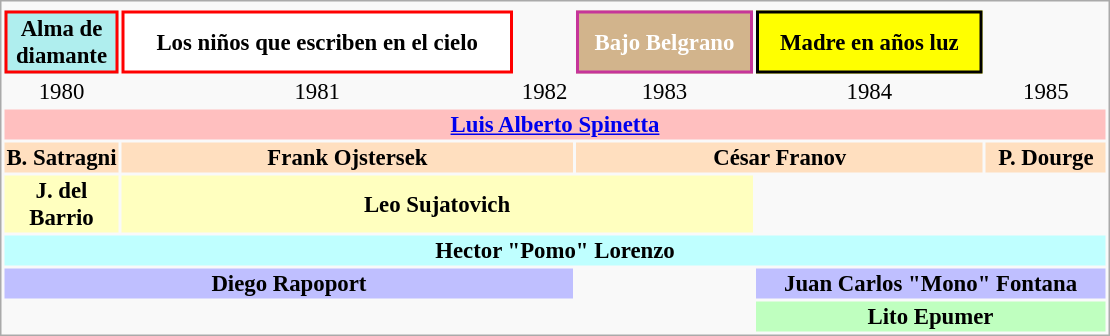<table style="background: #f9f9f9; border: 1px #aaa solid; width:740px; font-size: 95%; text-align:center;">
<tr>
<td></td>
<td></td>
<td></td>
<td></td>
<td></td>
<td></td>
</tr>
<tr>
<td style="border: 2px #FF0000 solid; width:70px; background:#AFEEEE; color:black;"><strong>Alma de diamante</strong></td>
<td style="border: 2px #FF0000 solid; background:#FFFFFF; color:black;"><strong>Los niños que escriben en el cielo</strong></td>
<td></td>
<td style="border: 2px #C6359A solid; background:#D2B48C; color:white;"><strong>Bajo Belgrano</strong></td>
<td style="border: 2px #000000 solid; background:#FFFF00; color:black;"><strong>Madre en años luz</strong></td>
<td></td>
</tr>
<tr>
<td>1980</td>
<td>1981</td>
<td>1982</td>
<td>1983</td>
<td>1984</td>
<td>1985</td>
</tr>
<tr>
<td colspan="6" bgcolor="#FFBFBF"><strong><a href='#'>Luis Alberto Spinetta</a></strong></td>
</tr>
<tr>
<td bgcolor="#FFDFBF"><strong>B. Satragni</strong></td>
<td colspan="2" bgcolor="#FFDFBF"><strong>Frank Ojstersek</strong></td>
<td colspan="2" bgcolor="#FFDFBF"><strong>César Franov</strong></td>
<td bgcolor="#FFDFBF"><strong>P. Dourge</strong></td>
</tr>
<tr>
<td bgcolor="#FFFFBF"><strong>J. del Barrio</strong></td>
<td colspan="3" bgcolor="#FFFFBF"><strong>Leo Sujatovich</strong></td>
</tr>
<tr>
<td colspan="6" bgcolor="#BFFFFF"><strong>Hector "Pomo" Lorenzo</strong></td>
</tr>
<tr>
<td colspan="3" bgcolor="#BFBFFF"><strong>Diego Rapoport</strong></td>
<td></td>
<td colspan="2" bgcolor="#BFBFFF"><strong>Juan Carlos "Mono" Fontana</strong></td>
</tr>
<tr>
<td></td>
<td></td>
<td></td>
<td></td>
<td colspan="2" bgcolor="#BFFFBF"><strong>Lito Epumer</strong></td>
</tr>
</table>
